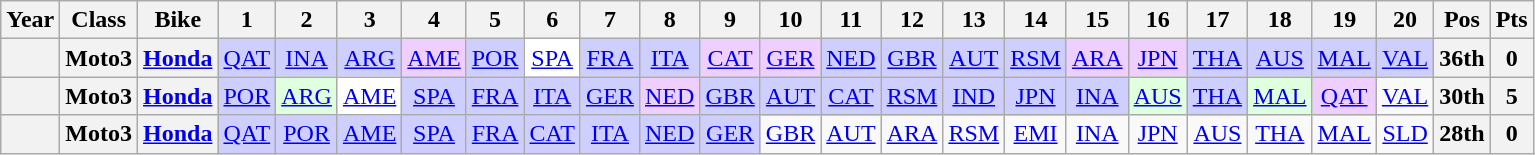<table class="wikitable" style="text-align:center">
<tr>
<th>Year</th>
<th>Class</th>
<th>Bike</th>
<th>1</th>
<th>2</th>
<th>3</th>
<th>4</th>
<th>5</th>
<th>6</th>
<th>7</th>
<th>8</th>
<th>9</th>
<th>10</th>
<th>11</th>
<th>12</th>
<th>13</th>
<th>14</th>
<th>15</th>
<th>16</th>
<th>17</th>
<th>18</th>
<th>19</th>
<th>20</th>
<th>Pos</th>
<th>Pts</th>
</tr>
<tr>
<th></th>
<th>Moto3</th>
<th><a href='#'>Honda</a></th>
<td style="background:#cfcfff;"><a href='#'>QAT</a><br></td>
<td style="background:#cfcfff;"><a href='#'>INA</a><br></td>
<td style="background:#cfcfff;"><a href='#'>ARG</a> <br></td>
<td style="background:#efcfff;"><a href='#'>AME</a><br></td>
<td style="background:#cfcfff;"><a href='#'>POR</a><br></td>
<td style="background:#ffffff;"><a href='#'>SPA</a><br></td>
<td style="background:#cfcfff;"><a href='#'>FRA</a><br></td>
<td style="background:#cfcfff;"><a href='#'>ITA</a><br></td>
<td style="background:#efcfff;"><a href='#'>CAT</a><br></td>
<td style="background:#efcfff;"><a href='#'>GER</a><br></td>
<td style="background:#cfcfff;"><a href='#'>NED</a><br></td>
<td style="background:#cfcfff;"><a href='#'>GBR</a><br></td>
<td style="background:#cfcfff;"><a href='#'>AUT</a><br></td>
<td style="background:#cfcfff;"><a href='#'>RSM</a><br></td>
<td style="background:#efcfff;"><a href='#'>ARA</a><br></td>
<td style="background:#efcfff;"><a href='#'>JPN</a><br></td>
<td style="background:#cfcfff;"><a href='#'>THA</a><br></td>
<td style="background:#cfcfff;"><a href='#'>AUS</a><br></td>
<td style="background:#cfcfff;"><a href='#'>MAL</a><br></td>
<td style="background:#cfcfff;"><a href='#'>VAL</a><br></td>
<th>36th</th>
<th>0</th>
</tr>
<tr>
<th></th>
<th>Moto3</th>
<th><a href='#'>Honda</a></th>
<td style="background:#cfcfff;"><a href='#'>POR</a><br></td>
<td style="background:#dfffdf;"><a href='#'>ARG</a><br></td>
<td style="background:#ffffff;"><a href='#'>AME</a><br></td>
<td style="background:#cfcfff;"><a href='#'>SPA</a><br></td>
<td style="background:#cfcfff;"><a href='#'>FRA</a><br></td>
<td style="background:#cfcfff;"><a href='#'>ITA</a><br></td>
<td style="background:#cfcfff;"><a href='#'>GER</a><br></td>
<td style="background:#efcfff;"><a href='#'>NED</a><br></td>
<td style="background:#cfcfff;"><a href='#'>GBR</a><br></td>
<td style="background:#cfcfff;"><a href='#'>AUT</a><br></td>
<td style="background:#cfcfff;"><a href='#'>CAT</a><br></td>
<td style="background:#cfcfff;"><a href='#'>RSM</a><br></td>
<td style="background:#cfcfff;"><a href='#'>IND</a><br></td>
<td style="background:#cfcfff;"><a href='#'>JPN</a><br></td>
<td style="background:#cfcfff;"><a href='#'>INA</a><br></td>
<td style="background:#dfffdf;"><a href='#'>AUS</a><br></td>
<td style="background:#cfcfff;"><a href='#'>THA</a><br></td>
<td style="background:#dfffdf;"><a href='#'>MAL</a><br></td>
<td style="background:#efcfff;"><a href='#'>QAT</a><br></td>
<td><a href='#'>VAL</a></td>
<th>30th</th>
<th>5</th>
</tr>
<tr>
<th></th>
<th>Moto3</th>
<th><a href='#'>Honda</a></th>
<td style="background:#cfcfff;"><a href='#'>QAT</a><br></td>
<td style="background:#cfcfff;"><a href='#'>POR</a><br></td>
<td style="background:#cfcfff;"><a href='#'>AME</a><br></td>
<td style="background:#cfcfff;"><a href='#'>SPA</a><br></td>
<td style="background:#cfcfff;"><a href='#'>FRA</a><br></td>
<td style="background:#cfcfff;"><a href='#'>CAT</a><br></td>
<td style="background:#cfcfff;"><a href='#'>ITA</a><br></td>
<td style="background:#cfcfff;"><a href='#'>NED</a><br></td>
<td style="background:#cfcfff;"><a href='#'>GER</a><br></td>
<td><a href='#'>GBR</a></td>
<td><a href='#'>AUT</a></td>
<td><a href='#'>ARA</a></td>
<td><a href='#'>RSM</a></td>
<td><a href='#'>EMI</a></td>
<td><a href='#'>INA</a></td>
<td><a href='#'>JPN</a></td>
<td><a href='#'>AUS</a></td>
<td><a href='#'>THA</a></td>
<td><a href='#'>MAL</a></td>
<td><a href='#'>SLD</a></td>
<th>28th</th>
<th>0</th>
</tr>
</table>
